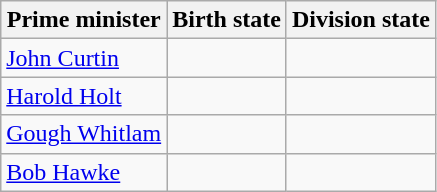<table class="sortable wikitable">
<tr>
<th>Prime minister</th>
<th>Birth state</th>
<th>Division state</th>
</tr>
<tr>
<td><a href='#'>John Curtin</a></td>
<td></td>
<td></td>
</tr>
<tr>
<td><a href='#'>Harold Holt</a></td>
<td></td>
<td></td>
</tr>
<tr>
<td><a href='#'>Gough Whitlam</a></td>
<td></td>
<td></td>
</tr>
<tr>
<td><a href='#'>Bob Hawke</a></td>
<td></td>
<td></td>
</tr>
</table>
